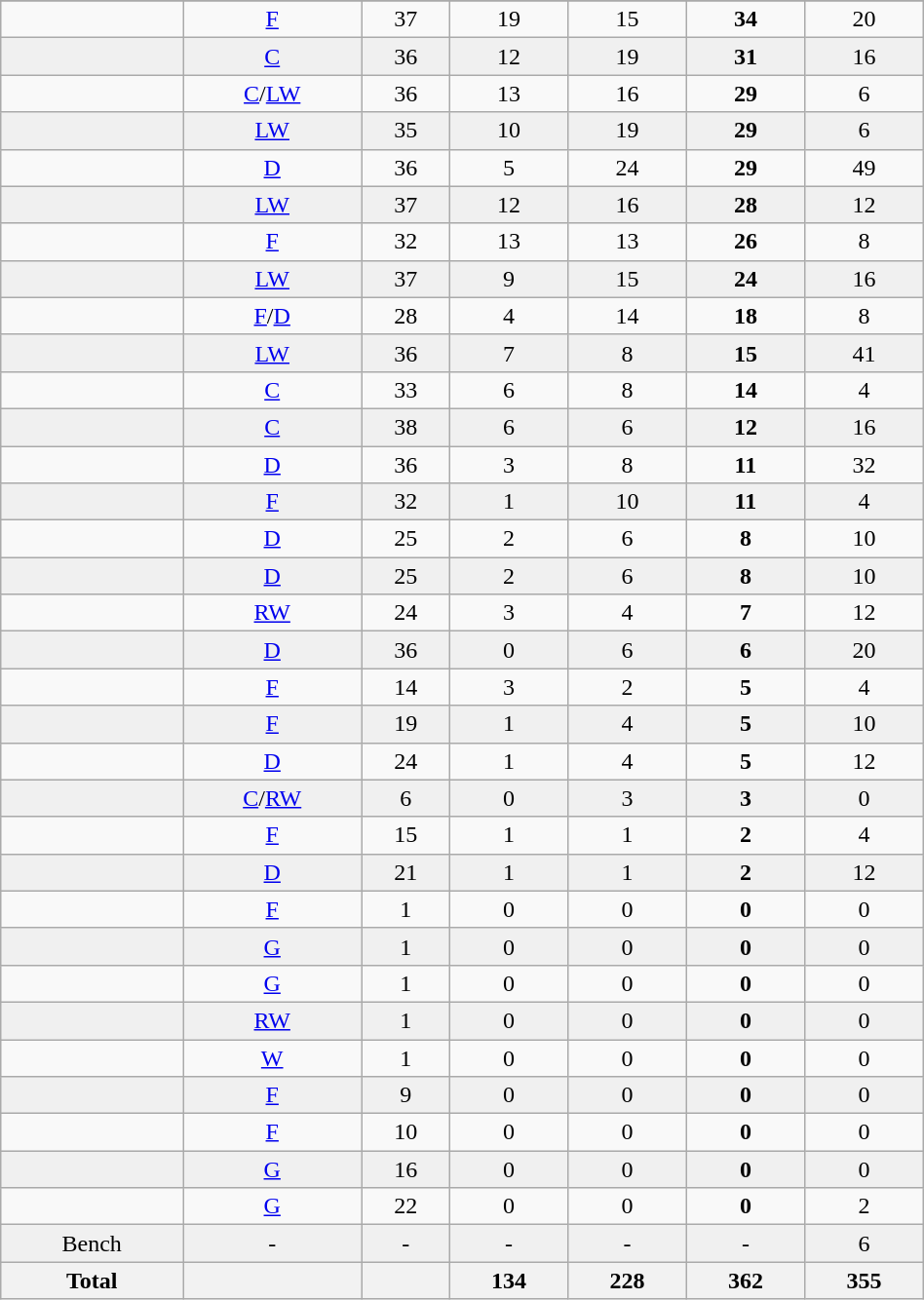<table class="wikitable sortable" width ="50%">
<tr align="center">
</tr>
<tr align="center" bgcolor="">
<td></td>
<td><a href='#'>F</a></td>
<td>37</td>
<td>19</td>
<td>15</td>
<td><strong>34</strong></td>
<td>20</td>
</tr>
<tr align="center" bgcolor="f0f0f0">
<td></td>
<td><a href='#'>C</a></td>
<td>36</td>
<td>12</td>
<td>19</td>
<td><strong>31</strong></td>
<td>16</td>
</tr>
<tr align="center" bgcolor="">
<td></td>
<td><a href='#'>C</a>/<a href='#'>LW</a></td>
<td>36</td>
<td>13</td>
<td>16</td>
<td><strong>29</strong></td>
<td>6</td>
</tr>
<tr align="center" bgcolor="f0f0f0">
<td></td>
<td><a href='#'>LW</a></td>
<td>35</td>
<td>10</td>
<td>19</td>
<td><strong>29</strong></td>
<td>6</td>
</tr>
<tr align="center" bgcolor="">
<td></td>
<td><a href='#'>D</a></td>
<td>36</td>
<td>5</td>
<td>24</td>
<td><strong>29</strong></td>
<td>49</td>
</tr>
<tr align="center" bgcolor="f0f0f0">
<td></td>
<td><a href='#'>LW</a></td>
<td>37</td>
<td>12</td>
<td>16</td>
<td><strong>28</strong></td>
<td>12</td>
</tr>
<tr align="center" bgcolor="">
<td></td>
<td><a href='#'>F</a></td>
<td>32</td>
<td>13</td>
<td>13</td>
<td><strong>26</strong></td>
<td>8</td>
</tr>
<tr align="center" bgcolor="f0f0f0">
<td></td>
<td><a href='#'>LW</a></td>
<td>37</td>
<td>9</td>
<td>15</td>
<td><strong>24</strong></td>
<td>16</td>
</tr>
<tr align="center" bgcolor="">
<td></td>
<td><a href='#'>F</a>/<a href='#'>D</a></td>
<td>28</td>
<td>4</td>
<td>14</td>
<td><strong>18</strong></td>
<td>8</td>
</tr>
<tr align="center" bgcolor="f0f0f0">
<td></td>
<td><a href='#'>LW</a></td>
<td>36</td>
<td>7</td>
<td>8</td>
<td><strong>15</strong></td>
<td>41</td>
</tr>
<tr align="center" bgcolor="">
<td></td>
<td><a href='#'>C</a></td>
<td>33</td>
<td>6</td>
<td>8</td>
<td><strong>14</strong></td>
<td>4</td>
</tr>
<tr align="center" bgcolor="f0f0f0">
<td></td>
<td><a href='#'>C</a></td>
<td>38</td>
<td>6</td>
<td>6</td>
<td><strong>12</strong></td>
<td>16</td>
</tr>
<tr align="center" bgcolor="">
<td></td>
<td><a href='#'>D</a></td>
<td>36</td>
<td>3</td>
<td>8</td>
<td><strong>11</strong></td>
<td>32</td>
</tr>
<tr align="center" bgcolor="f0f0f0">
<td></td>
<td><a href='#'>F</a></td>
<td>32</td>
<td>1</td>
<td>10</td>
<td><strong>11</strong></td>
<td>4</td>
</tr>
<tr align="center" bgcolor="">
<td></td>
<td><a href='#'>D</a></td>
<td>25</td>
<td>2</td>
<td>6</td>
<td><strong>8</strong></td>
<td>10</td>
</tr>
<tr align="center" bgcolor="f0f0f0">
<td></td>
<td><a href='#'>D</a></td>
<td>25</td>
<td>2</td>
<td>6</td>
<td><strong>8</strong></td>
<td>10</td>
</tr>
<tr align="center" bgcolor="">
<td></td>
<td><a href='#'>RW</a></td>
<td>24</td>
<td>3</td>
<td>4</td>
<td><strong>7</strong></td>
<td>12</td>
</tr>
<tr align="center" bgcolor="f0f0f0">
<td></td>
<td><a href='#'>D</a></td>
<td>36</td>
<td>0</td>
<td>6</td>
<td><strong>6</strong></td>
<td>20</td>
</tr>
<tr align="center" bgcolor="">
<td></td>
<td><a href='#'>F</a></td>
<td>14</td>
<td>3</td>
<td>2</td>
<td><strong>5</strong></td>
<td>4</td>
</tr>
<tr align="center" bgcolor="f0f0f0">
<td></td>
<td><a href='#'>F</a></td>
<td>19</td>
<td>1</td>
<td>4</td>
<td><strong>5</strong></td>
<td>10</td>
</tr>
<tr align="center" bgcolor="">
<td></td>
<td><a href='#'>D</a></td>
<td>24</td>
<td>1</td>
<td>4</td>
<td><strong>5</strong></td>
<td>12</td>
</tr>
<tr align="center" bgcolor="f0f0f0">
<td></td>
<td><a href='#'>C</a>/<a href='#'>RW</a></td>
<td>6</td>
<td>0</td>
<td>3</td>
<td><strong>3</strong></td>
<td>0</td>
</tr>
<tr align="center" bgcolor="">
<td></td>
<td><a href='#'>F</a></td>
<td>15</td>
<td>1</td>
<td>1</td>
<td><strong>2</strong></td>
<td>4</td>
</tr>
<tr align="center" bgcolor="f0f0f0">
<td></td>
<td><a href='#'>D</a></td>
<td>21</td>
<td>1</td>
<td>1</td>
<td><strong>2</strong></td>
<td>12</td>
</tr>
<tr align="center" bgcolor="">
<td></td>
<td><a href='#'>F</a></td>
<td>1</td>
<td>0</td>
<td>0</td>
<td><strong>0</strong></td>
<td>0</td>
</tr>
<tr align="center" bgcolor="f0f0f0">
<td></td>
<td><a href='#'>G</a></td>
<td>1</td>
<td>0</td>
<td>0</td>
<td><strong>0</strong></td>
<td>0</td>
</tr>
<tr align="center" bgcolor="">
<td></td>
<td><a href='#'>G</a></td>
<td>1</td>
<td>0</td>
<td>0</td>
<td><strong>0</strong></td>
<td>0</td>
</tr>
<tr align="center" bgcolor="f0f0f0">
<td></td>
<td><a href='#'>RW</a></td>
<td>1</td>
<td>0</td>
<td>0</td>
<td><strong>0</strong></td>
<td>0</td>
</tr>
<tr align="center" bgcolor="">
<td></td>
<td><a href='#'>W</a></td>
<td>1</td>
<td>0</td>
<td>0</td>
<td><strong>0</strong></td>
<td>0</td>
</tr>
<tr align="center" bgcolor="f0f0f0">
<td></td>
<td><a href='#'>F</a></td>
<td>9</td>
<td>0</td>
<td>0</td>
<td><strong>0</strong></td>
<td>0</td>
</tr>
<tr align="center" bgcolor="">
<td></td>
<td><a href='#'>F</a></td>
<td>10</td>
<td>0</td>
<td>0</td>
<td><strong>0</strong></td>
<td>0</td>
</tr>
<tr align="center" bgcolor="f0f0f0">
<td></td>
<td><a href='#'>G</a></td>
<td>16</td>
<td>0</td>
<td>0</td>
<td><strong>0</strong></td>
<td>0</td>
</tr>
<tr align="center" bgcolor="">
<td></td>
<td><a href='#'>G</a></td>
<td>22</td>
<td>0</td>
<td>0</td>
<td><strong>0</strong></td>
<td>2</td>
</tr>
<tr align="center" bgcolor="f0f0f0">
<td>Bench</td>
<td>-</td>
<td>-</td>
<td>-</td>
<td>-</td>
<td>-</td>
<td>6</td>
</tr>
<tr>
<th>Total</th>
<th></th>
<th></th>
<th>134</th>
<th>228</th>
<th>362</th>
<th>355</th>
</tr>
</table>
